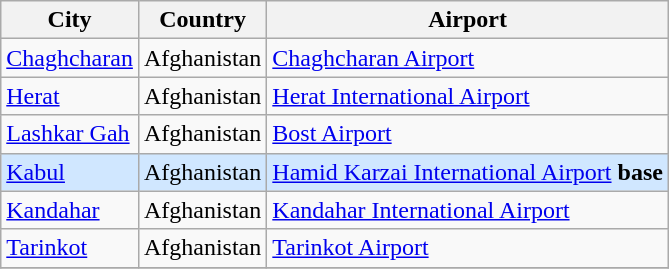<table class="sortable wikitable toccolours">
<tr>
<th>City</th>
<th>Country</th>
<th>Airport</th>
</tr>
<tr>
<td><a href='#'>Chaghcharan</a></td>
<td>Afghanistan</td>
<td><a href='#'>Chaghcharan Airport</a></td>
</tr>
<tr>
<td><a href='#'>Herat</a></td>
<td>Afghanistan</td>
<td><a href='#'>Herat International Airport</a></td>
</tr>
<tr>
<td><a href='#'>Lashkar Gah</a></td>
<td>Afghanistan</td>
<td><a href='#'>Bost Airport</a></td>
</tr>
<tr style="background: #D0E7FF">
<td><a href='#'>Kabul</a></td>
<td>Afghanistan</td>
<td><a href='#'>Hamid Karzai International Airport</a> <strong>base</strong></td>
</tr>
<tr>
<td><a href='#'>Kandahar</a></td>
<td>Afghanistan</td>
<td><a href='#'>Kandahar International Airport</a></td>
</tr>
<tr>
<td><a href='#'>Tarinkot</a></td>
<td>Afghanistan</td>
<td><a href='#'>Tarinkot Airport</a></td>
</tr>
<tr>
</tr>
</table>
